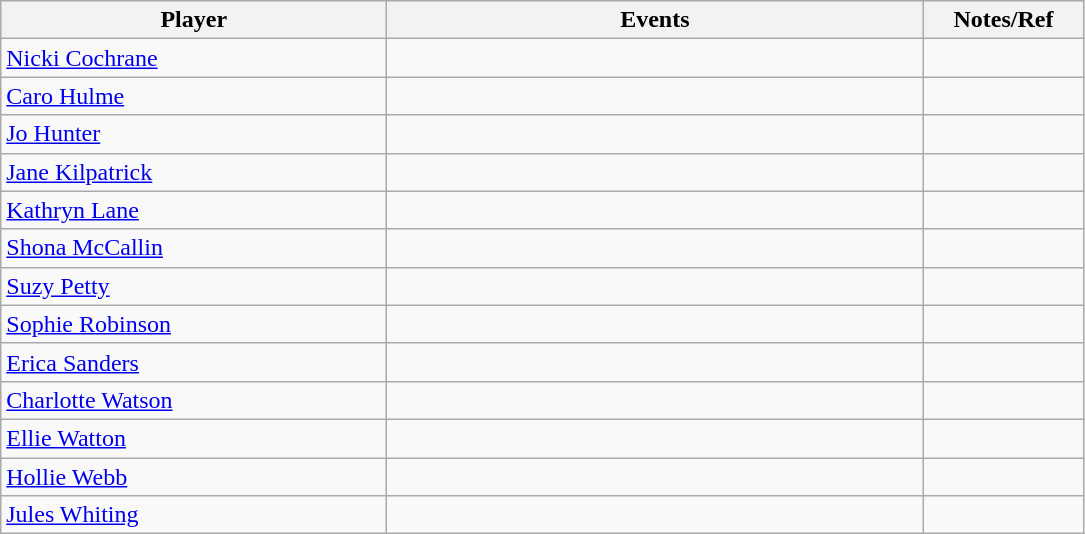<table class="wikitable">
<tr>
<th width=250>Player</th>
<th width=350>Events</th>
<th width=100>Notes/Ref</th>
</tr>
<tr>
<td> <a href='#'>Nicki Cochrane</a></td>
<td></td>
<td></td>
</tr>
<tr>
<td> <a href='#'>Caro Hulme</a></td>
<td></td>
<td></td>
</tr>
<tr>
<td> <a href='#'>Jo Hunter</a></td>
<td></td>
<td></td>
</tr>
<tr>
<td> <a href='#'>Jane Kilpatrick</a></td>
<td></td>
<td></td>
</tr>
<tr>
<td> <a href='#'>Kathryn Lane</a></td>
<td></td>
<td></td>
</tr>
<tr>
<td> <a href='#'>Shona McCallin</a></td>
<td></td>
<td></td>
</tr>
<tr>
<td> <a href='#'>Suzy Petty</a></td>
<td></td>
<td></td>
</tr>
<tr>
<td> <a href='#'>Sophie Robinson</a></td>
<td></td>
<td></td>
</tr>
<tr>
<td> <a href='#'>Erica Sanders</a></td>
<td></td>
<td></td>
</tr>
<tr>
<td> <a href='#'>Charlotte Watson</a></td>
<td></td>
<td></td>
</tr>
<tr>
<td> <a href='#'>Ellie Watton</a></td>
<td></td>
<td></td>
</tr>
<tr>
<td> <a href='#'>Hollie Webb</a></td>
<td></td>
<td></td>
</tr>
<tr>
<td> <a href='#'>Jules Whiting</a></td>
<td></td>
<td></td>
</tr>
</table>
